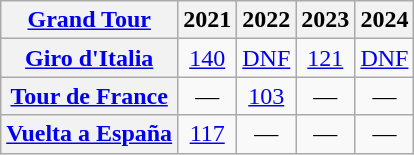<table class="wikitable plainrowheaders">
<tr>
<th scope="col"><a href='#'>Grand Tour</a></th>
<th scope="col">2021</th>
<th scope="col">2022</th>
<th scope="col">2023</th>
<th scope="col">2024</th>
</tr>
<tr style="text-align:center;">
<th scope="row"> <a href='#'>Giro d'Italia</a></th>
<td><a href='#'>140</a></td>
<td><a href='#'>DNF</a></td>
<td><a href='#'>121</a></td>
<td><a href='#'>DNF</a></td>
</tr>
<tr style="text-align:center;">
<th scope="row"> <a href='#'>Tour de France</a></th>
<td>—</td>
<td><a href='#'>103</a></td>
<td>—</td>
<td>—</td>
</tr>
<tr style="text-align:center;">
<th scope="row"> <a href='#'>Vuelta a España</a></th>
<td><a href='#'>117</a></td>
<td>—</td>
<td>—</td>
<td>—</td>
</tr>
</table>
